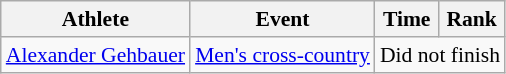<table class="wikitable" style="font-size:90%">
<tr>
<th>Athlete</th>
<th>Event</th>
<th>Time</th>
<th>Rank</th>
</tr>
<tr align=center>
<td align=left><a href='#'>Alexander Gehbauer</a></td>
<td align=left><a href='#'>Men's cross-country</a></td>
<td colspan=2>Did not finish</td>
</tr>
</table>
